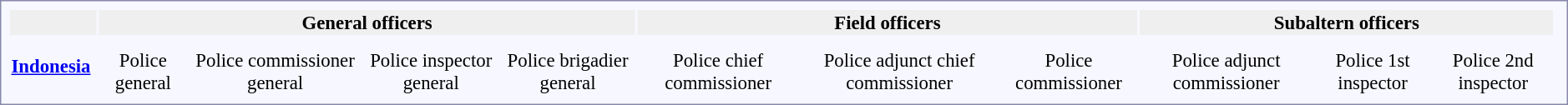<table style="border:1px solid #8888aa; background-color:#f7f8ff; padding:5px; font-size:95%; margin: 0px 12px 12px 0px;">
<tr style="background:#efefef;">
<th colspan=3></th>
<th colspan=8>General officers</th>
<th colspan=6>Field officers</th>
<th colspan=8>Subaltern officers</th>
</tr>
<tr style="text-align:center;">
<td rowspan=3> <strong><a href='#'>Indonesia</a></strong></td>
<td colspan=2 rowspan=3></td>
<td colspan=2></td>
<td colspan=2></td>
<td colspan=2></td>
<td colspan=2></td>
<td colspan=2></td>
<td colspan=2></td>
<td colspan=2></td>
<td colspan=2></td>
<td colspan=3></td>
<td colspan=3></td>
<td colspan=12 rowspan=3></td>
</tr>
<tr style="text-align:center;">
<td colspan=2></td>
<td colspan=2></td>
<td colspan=2></td>
<td colspan=2></td>
<td colspan=2></td>
<td colspan=2></td>
<td colspan=2></td>
<td colspan=2></td>
<td colspan=3></td>
<td colspan=3></td>
</tr>
<tr style="text-align:center;">
<td colspan=2>Police general</td>
<td colspan=2>Police commissioner general</td>
<td colspan=2>Police inspector general</td>
<td colspan=2>Police brigadier general</td>
<td colspan=2>Police chief commissioner</td>
<td colspan=2>Police adjunct chief commissioner</td>
<td colspan=2>Police commissioner</td>
<td colspan=2>Police adjunct commissioner</td>
<td colspan=3>Police 1st inspector</td>
<td colspan=3>Police 2nd inspector</td>
</tr>
</table>
